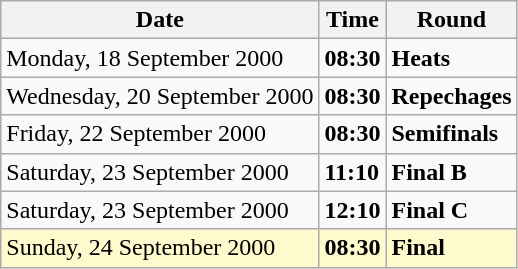<table class="wikitable">
<tr>
<th>Date</th>
<th>Time</th>
<th>Round</th>
</tr>
<tr>
<td>Monday, 18 September 2000</td>
<td><strong>08:30</strong></td>
<td><strong>Heats</strong></td>
</tr>
<tr>
<td>Wednesday, 20 September 2000</td>
<td><strong>08:30</strong></td>
<td><strong>Repechages</strong></td>
</tr>
<tr>
<td>Friday, 22 September 2000</td>
<td><strong>08:30</strong></td>
<td><strong>Semifinals</strong></td>
</tr>
<tr>
<td>Saturday, 23 September 2000</td>
<td><strong>11:10</strong></td>
<td><strong>Final B</strong></td>
</tr>
<tr>
<td>Saturday, 23 September 2000</td>
<td><strong>12:10</strong></td>
<td><strong>Final C</strong></td>
</tr>
<tr>
<td style=background:lemonchiffon>Sunday, 24 September 2000</td>
<td style=background:lemonchiffon><strong>08:30</strong></td>
<td style=background:lemonchiffon><strong>Final</strong></td>
</tr>
</table>
